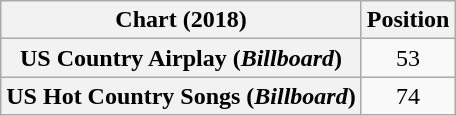<table class="wikitable sortable plainrowheaders" style="text-align:center">
<tr>
<th scope="col">Chart (2018)</th>
<th scope="col">Position</th>
</tr>
<tr>
<th scope="row">US Country Airplay (<em>Billboard</em>)</th>
<td>53</td>
</tr>
<tr>
<th scope="row">US Hot Country Songs (<em>Billboard</em>)</th>
<td>74</td>
</tr>
</table>
